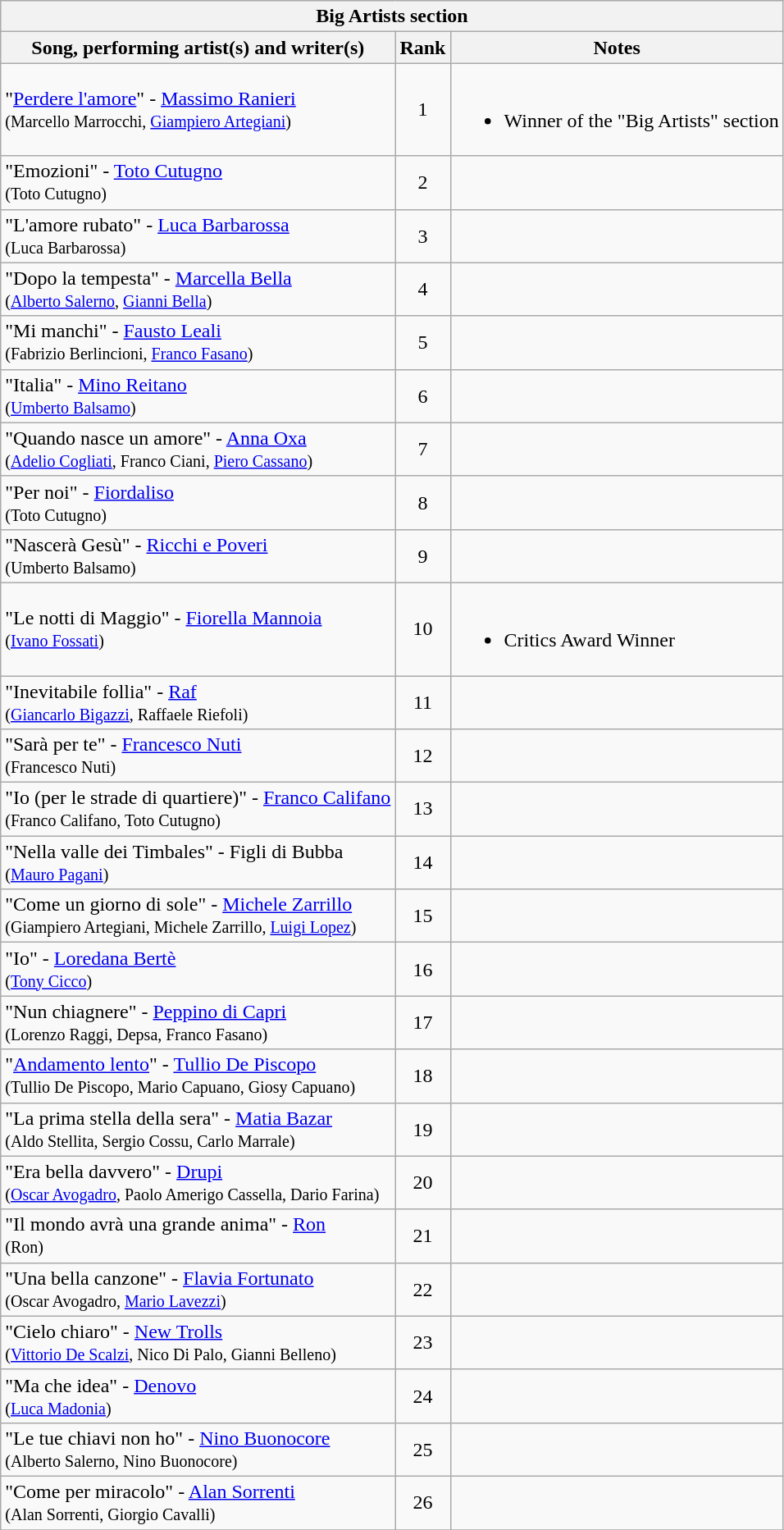<table class="plainrowheaders wikitable">
<tr>
<th colspan="3">Big Artists section </th>
</tr>
<tr>
<th>Song, performing artist(s) and writer(s)</th>
<th>Rank</th>
<th>Notes</th>
</tr>
<tr>
<td>"<a href='#'>Perdere l'amore</a>" -  <a href='#'>Massimo Ranieri</a> <br><small>(Marcello Marrocchi, <a href='#'>Giampiero Artegiani</a>)</small></td>
<td align="center">1</td>
<td><br><ul><li>Winner of the "Big Artists" section</li></ul></td>
</tr>
<tr>
<td>"Emozioni" - <a href='#'>Toto Cutugno</a><br><small>(Toto Cutugno)</small></td>
<td align="center">2</td>
<td></td>
</tr>
<tr>
<td>"L'amore rubato" -  <a href='#'>Luca Barbarossa</a><br><small>(Luca Barbarossa)</small></td>
<td align="center">3</td>
<td></td>
</tr>
<tr>
<td>"Dopo la tempesta" -  <a href='#'>Marcella Bella</a><br> <small>(<a href='#'>Alberto Salerno</a>, <a href='#'>Gianni Bella</a>)</small></td>
<td align="center">4</td>
<td></td>
</tr>
<tr>
<td>"Mi manchi" - <a href='#'>Fausto Leali</a><br> <small>(Fabrizio Berlincioni, <a href='#'>Franco Fasano</a>)</small></td>
<td align="center">5</td>
<td></td>
</tr>
<tr>
<td>"Italia" - <a href='#'>Mino Reitano</a>  <br><small>(<a href='#'>Umberto Balsamo</a>)</small></td>
<td align="center">6</td>
<td></td>
</tr>
<tr>
<td>"Quando nasce un amore" -  <a href='#'>Anna Oxa </a><br> <small>(<a href='#'>Adelio Cogliati</a>, Franco Ciani, <a href='#'>Piero Cassano</a>)</small></td>
<td align="center">7</td>
<td></td>
</tr>
<tr>
<td>"Per noi" - <a href='#'>Fiordaliso</a><br><small>(Toto Cutugno)  </small></td>
<td align="center">8</td>
<td></td>
</tr>
<tr>
<td>"Nascerà Gesù" - <a href='#'>Ricchi e Poveri</a><br><small>(Umberto Balsamo)  </small></td>
<td align="center">9</td>
<td></td>
</tr>
<tr>
<td>"Le notti di Maggio" -  <a href='#'>Fiorella Mannoia </a><br><small>(<a href='#'>Ivano Fossati</a>)</small></td>
<td align="center">10</td>
<td><br><ul><li>Critics Award Winner</li></ul></td>
</tr>
<tr>
<td>"Inevitabile follia" -  <a href='#'>Raf</a><br> <small>(<a href='#'>Giancarlo Bigazzi</a>, Raffaele Riefoli) </small></td>
<td align="center">11</td>
<td></td>
</tr>
<tr>
<td>"Sarà per te" - <a href='#'>Francesco Nuti</a><br><small> (Francesco Nuti)</small></td>
<td align="center">12</td>
<td></td>
</tr>
<tr>
<td>"Io (per le strade di quartiere)" - <a href='#'>Franco Califano</a><br><small>(Franco Califano, Toto Cutugno) </small></td>
<td align="center">13</td>
<td></td>
</tr>
<tr>
<td>"Nella valle dei Timbales" -  Figli di Bubba<br><small> (<a href='#'>Mauro Pagani</a>) </small></td>
<td align="center">14</td>
<td></td>
</tr>
<tr>
<td>"Come un giorno di sole" - <a href='#'>Michele Zarrillo</a><br> <small>(Giampiero Artegiani, Michele Zarrillo, <a href='#'>Luigi Lopez</a>) </small></td>
<td align="center">15</td>
<td></td>
</tr>
<tr>
<td>"Io" -  <a href='#'>Loredana Bertè</a> <br><small>(<a href='#'>Tony Cicco</a>)</small></td>
<td align="center">16</td>
<td></td>
</tr>
<tr>
<td>"Nun chiagnere" - <a href='#'>Peppino di Capri</a> <br><small>(Lorenzo Raggi, Depsa, Franco Fasano) </small></td>
<td align="center">17</td>
<td></td>
</tr>
<tr>
<td>"<a href='#'>Andamento lento</a>" - <a href='#'>Tullio De Piscopo</a><br> <small> (Tullio De Piscopo, Mario Capuano, Giosy Capuano) </small></td>
<td align="center">18</td>
<td></td>
</tr>
<tr>
<td>"La prima stella della sera" - <a href='#'>Matia Bazar</a>  <br><small> (Aldo Stellita, Sergio Cossu, Carlo Marrale)  </small></td>
<td align="center">19</td>
<td></td>
</tr>
<tr>
<td>"Era bella davvero" - <a href='#'>Drupi</a><br><small> (<a href='#'>Oscar Avogadro</a>, Paolo Amerigo Cassella, Dario Farina)  </small></td>
<td align="center">20</td>
<td></td>
</tr>
<tr>
<td>"Il mondo avrà una grande anima" - <a href='#'>Ron</a> <br><small>(Ron)</small></td>
<td align="center">21</td>
<td></td>
</tr>
<tr>
<td>"Una bella canzone" -   <a href='#'>Flavia Fortunato</a> <br><small>(Oscar Avogadro, <a href='#'>Mario Lavezzi</a>)</small></td>
<td align="center">22</td>
<td></td>
</tr>
<tr>
<td>"Cielo chiaro" - <a href='#'>New Trolls</a><br><small>(<a href='#'>Vittorio De Scalzi</a>, Nico Di Palo, Gianni Belleno) </small></td>
<td align="center">23</td>
<td></td>
</tr>
<tr>
<td>"Ma che idea" - <a href='#'>Denovo</a> <br><small>(<a href='#'>Luca Madonia</a>)</small></td>
<td align="center">24</td>
<td></td>
</tr>
<tr>
<td>"Le tue chiavi non ho" - <a href='#'>Nino Buonocore</a> <br><small>(Alberto Salerno, Nino Buonocore)</small></td>
<td align="center">25</td>
<td></td>
</tr>
<tr>
<td>"Come per miracolo" - <a href='#'>Alan Sorrenti</a> <br><small>(Alan Sorrenti, Giorgio Cavalli) </small></td>
<td align="center">26</td>
<td></td>
</tr>
<tr>
</tr>
</table>
